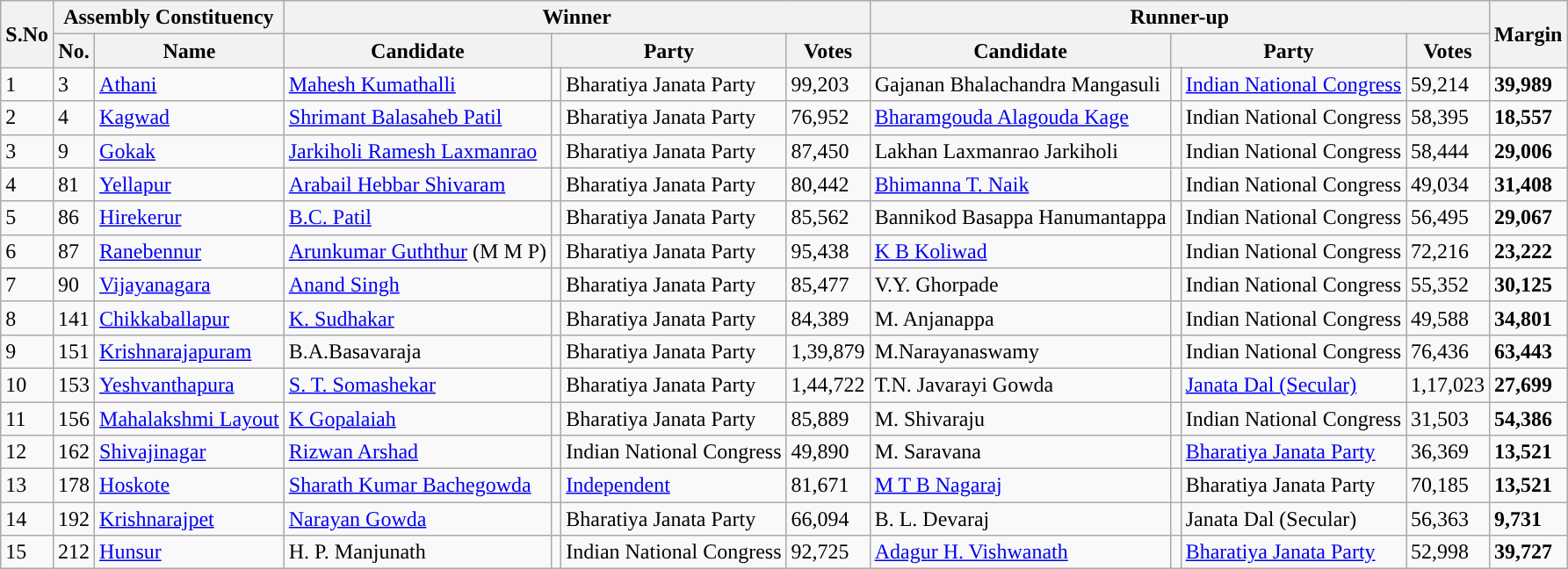<table class="wikitable sortable">
<tr>
<th rowspan="2">S.No</th>
<th colspan="2">Assembly Constituency</th>
<th colspan="4">Winner</th>
<th colspan="4">Runner-up</th>
<th rowspan="2">Margin</th>
</tr>
<tr>
<th>No.</th>
<th>Name</th>
<th>Candidate</th>
<th colspan="2">Party</th>
<th>Votes</th>
<th>Candidate</th>
<th colspan="2">Party</th>
<th>Votes</th>
</tr>
<tr>
<td>1</td>
<td>3</td>
<td><a href='#'>Athani</a></td>
<td><a href='#'>Mahesh Kumathalli</a></td>
<td></td>
<td>Bharatiya Janata Party</td>
<td>99,203</td>
<td>Gajanan Bhalachandra Mangasuli</td>
<td></td>
<td><a href='#'>Indian National Congress</a></td>
<td>59,214</td>
<td style="background:"><span><strong>39,989</strong></span></td>
</tr>
<tr>
<td>2</td>
<td>4</td>
<td><a href='#'>Kagwad</a></td>
<td><a href='#'>Shrimant Balasaheb Patil</a></td>
<td></td>
<td>Bharatiya Janata Party</td>
<td>76,952</td>
<td><a href='#'>Bharamgouda Alagouda Kage</a></td>
<td></td>
<td>Indian National Congress</td>
<td>58,395</td>
<td style="background:"><span><strong>18,557</strong></span></td>
</tr>
<tr>
<td>3</td>
<td>9</td>
<td><a href='#'>Gokak</a></td>
<td><a href='#'>Jarkiholi Ramesh Laxmanrao</a></td>
<td></td>
<td>Bharatiya Janata Party</td>
<td>87,450</td>
<td>Lakhan Laxmanrao Jarkiholi</td>
<td></td>
<td>Indian National Congress</td>
<td>58,444</td>
<td style="background:"><span><strong>29,006</strong></span></td>
</tr>
<tr>
<td>4</td>
<td>81</td>
<td><a href='#'>Yellapur</a></td>
<td><a href='#'>Arabail Hebbar Shivaram</a></td>
<td></td>
<td>Bharatiya Janata Party</td>
<td>80,442</td>
<td><a href='#'>Bhimanna T. Naik</a></td>
<td></td>
<td>Indian National Congress</td>
<td>49,034</td>
<td style="background:"><span><strong>31,408</strong></span></td>
</tr>
<tr>
<td>5</td>
<td>86</td>
<td><a href='#'>Hirekerur</a></td>
<td><a href='#'>B.C. Patil</a></td>
<td></td>
<td>Bharatiya Janata Party</td>
<td>85,562</td>
<td>Bannikod Basappa Hanumantappa</td>
<td></td>
<td>Indian National Congress</td>
<td>56,495</td>
<td style="background:"><span><strong>29,067</strong></span></td>
</tr>
<tr>
<td>6</td>
<td>87</td>
<td><a href='#'>Ranebennur</a></td>
<td><a href='#'>Arunkumar Guththur</a> (M M P)</td>
<td></td>
<td>Bharatiya Janata Party</td>
<td>95,438</td>
<td><a href='#'>K B Koliwad</a></td>
<td></td>
<td>Indian National Congress</td>
<td>72,216</td>
<td style="background:"><span><strong>23,222</strong></span></td>
</tr>
<tr>
<td>7</td>
<td>90</td>
<td><a href='#'>Vijayanagara</a></td>
<td><a href='#'>Anand Singh</a></td>
<td></td>
<td>Bharatiya Janata Party</td>
<td>85,477</td>
<td>V.Y. Ghorpade</td>
<td></td>
<td>Indian National Congress</td>
<td>55,352</td>
<td style="background:"><span><strong>30,125</strong></span></td>
</tr>
<tr>
<td>8</td>
<td>141</td>
<td><a href='#'>Chikkaballapur</a></td>
<td><a href='#'>K. Sudhakar</a></td>
<td></td>
<td>Bharatiya Janata Party</td>
<td>84,389</td>
<td>M. Anjanappa</td>
<td></td>
<td>Indian National Congress</td>
<td>49,588</td>
<td style="background:"><span><strong>34,801</strong></span></td>
</tr>
<tr>
<td>9</td>
<td>151</td>
<td><a href='#'>Krishnarajapuram</a></td>
<td>B.A.Basavaraja</td>
<td></td>
<td>Bharatiya Janata Party</td>
<td>1,39,879</td>
<td>M.Narayanaswamy</td>
<td></td>
<td>Indian National Congress</td>
<td>76,436</td>
<td style="background:"><span><strong>63,443</strong></span></td>
</tr>
<tr>
<td>10</td>
<td>153</td>
<td><a href='#'>Yeshvanthapura</a></td>
<td><a href='#'>S. T. Somashekar</a></td>
<td></td>
<td>Bharatiya Janata Party</td>
<td>1,44,722</td>
<td>T.N. Javarayi Gowda</td>
<td></td>
<td><a href='#'>Janata Dal (Secular)</a></td>
<td>1,17,023</td>
<td style="background:"><span><strong>27,699</strong></span></td>
</tr>
<tr>
<td>11</td>
<td>156</td>
<td><a href='#'>Mahalakshmi Layout</a></td>
<td><a href='#'>K Gopalaiah</a></td>
<td></td>
<td>Bharatiya Janata Party</td>
<td>85,889</td>
<td>M. Shivaraju</td>
<td></td>
<td>Indian National Congress</td>
<td>31,503</td>
<td style="background:"><span><strong>54,386</strong></span></td>
</tr>
<tr>
<td>12</td>
<td>162</td>
<td><a href='#'>Shivajinagar</a></td>
<td><a href='#'>Rizwan Arshad</a></td>
<td></td>
<td>Indian National Congress</td>
<td>49,890</td>
<td>M. Saravana</td>
<td></td>
<td><a href='#'>Bharatiya Janata Party</a></td>
<td>36,369</td>
<td style="background:"><span><strong>13,521</strong></span></td>
</tr>
<tr>
<td>13</td>
<td>178</td>
<td><a href='#'>Hoskote</a></td>
<td><a href='#'>Sharath Kumar Bachegowda</a></td>
<td></td>
<td><a href='#'>Independent</a></td>
<td>81,671</td>
<td><a href='#'>M T B Nagaraj</a></td>
<td></td>
<td>Bharatiya Janata Party</td>
<td>70,185</td>
<td style="background:"><span><strong>13,521</strong></span></td>
</tr>
<tr>
<td>14</td>
<td>192</td>
<td><a href='#'>Krishnarajpet</a></td>
<td><a href='#'>Narayan Gowda</a></td>
<td></td>
<td>Bharatiya Janata Party</td>
<td>66,094</td>
<td>B. L. Devaraj</td>
<td></td>
<td>Janata Dal (Secular)</td>
<td>56,363</td>
<td style="background:"><span><strong>9,731</strong></span></td>
</tr>
<tr>
<td>15</td>
<td>212</td>
<td><a href='#'>Hunsur</a></td>
<td>H. P. Manjunath</td>
<td></td>
<td>Indian National Congress</td>
<td>92,725</td>
<td><a href='#'>Adagur H. Vishwanath</a></td>
<td></td>
<td><a href='#'>Bharatiya Janata Party</a></td>
<td>52,998</td>
<td style="background:"><span><strong>39,727</strong></span></td>
</tr>
</table>
